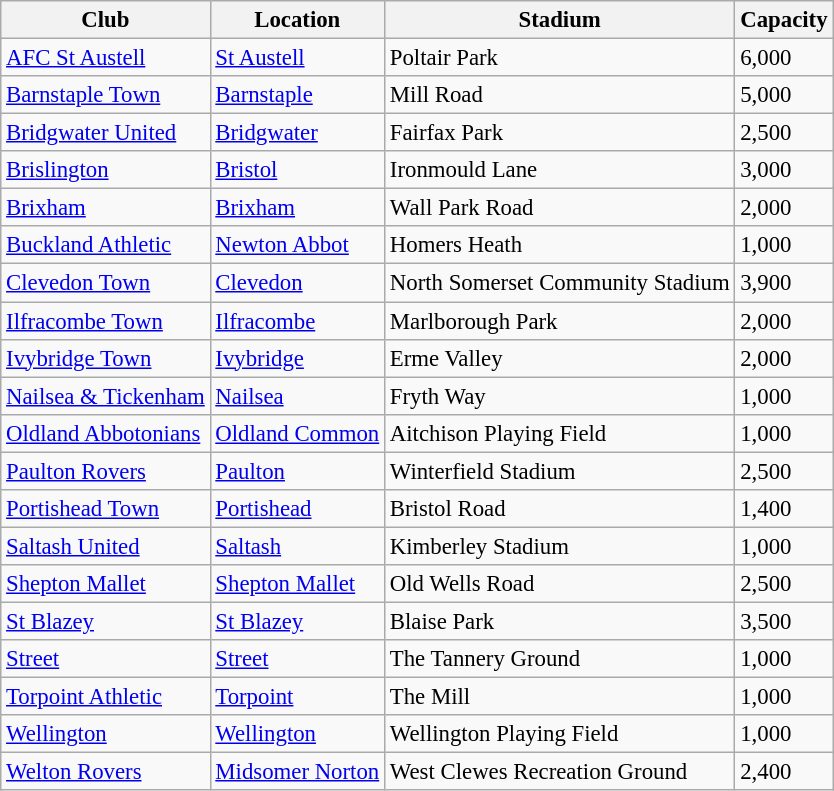<table class="wikitable sortable" style="font-size:95%">
<tr>
<th>Club</th>
<th>Location</th>
<th>Stadium</th>
<th>Capacity</th>
</tr>
<tr>
<td><a href='#'>AFC St Austell</a></td>
<td><a href='#'>St Austell</a></td>
<td>Poltair Park</td>
<td>6,000</td>
</tr>
<tr>
<td><a href='#'>Barnstaple Town</a></td>
<td><a href='#'>Barnstaple</a></td>
<td>Mill Road</td>
<td>5,000</td>
</tr>
<tr>
<td><a href='#'>Bridgwater United</a></td>
<td><a href='#'>Bridgwater</a></td>
<td>Fairfax Park</td>
<td>2,500</td>
</tr>
<tr>
<td><a href='#'>Brislington</a></td>
<td><a href='#'>Bristol</a></td>
<td>Ironmould Lane</td>
<td>3,000</td>
</tr>
<tr>
<td><a href='#'>Brixham</a></td>
<td><a href='#'>Brixham</a></td>
<td>Wall Park Road</td>
<td>2,000</td>
</tr>
<tr>
<td><a href='#'>Buckland Athletic</a></td>
<td><a href='#'>Newton Abbot</a></td>
<td>Homers Heath</td>
<td>1,000</td>
</tr>
<tr>
<td><a href='#'>Clevedon Town</a></td>
<td><a href='#'>Clevedon</a></td>
<td>North Somerset Community Stadium</td>
<td>3,900</td>
</tr>
<tr>
<td><a href='#'>Ilfracombe Town</a></td>
<td><a href='#'>Ilfracombe</a></td>
<td>Marlborough Park</td>
<td>2,000</td>
</tr>
<tr>
<td><a href='#'>Ivybridge Town</a></td>
<td><a href='#'>Ivybridge</a></td>
<td>Erme Valley</td>
<td>2,000</td>
</tr>
<tr>
<td><a href='#'>Nailsea & Tickenham</a></td>
<td><a href='#'>Nailsea</a></td>
<td>Fryth Way</td>
<td>1,000</td>
</tr>
<tr>
<td><a href='#'>Oldland Abbotonians</a></td>
<td><a href='#'>Oldland Common</a></td>
<td>Aitchison Playing Field</td>
<td>1,000</td>
</tr>
<tr>
<td><a href='#'>Paulton Rovers</a></td>
<td><a href='#'>Paulton</a></td>
<td>Winterfield Stadium</td>
<td>2,500</td>
</tr>
<tr>
<td><a href='#'>Portishead Town</a></td>
<td><a href='#'>Portishead</a></td>
<td>Bristol Road</td>
<td>1,400</td>
</tr>
<tr>
<td><a href='#'>Saltash United</a></td>
<td><a href='#'>Saltash</a></td>
<td>Kimberley Stadium</td>
<td>1,000</td>
</tr>
<tr>
<td><a href='#'>Shepton Mallet</a></td>
<td><a href='#'>Shepton Mallet</a></td>
<td>Old Wells Road</td>
<td>2,500</td>
</tr>
<tr>
<td><a href='#'>St Blazey</a></td>
<td><a href='#'>St Blazey</a></td>
<td>Blaise Park</td>
<td>3,500</td>
</tr>
<tr>
<td><a href='#'>Street</a></td>
<td><a href='#'>Street</a></td>
<td>The Tannery Ground</td>
<td>1,000</td>
</tr>
<tr>
<td><a href='#'>Torpoint Athletic</a></td>
<td><a href='#'>Torpoint</a></td>
<td>The Mill</td>
<td>1,000</td>
</tr>
<tr>
<td><a href='#'>Wellington</a></td>
<td><a href='#'>Wellington</a></td>
<td>Wellington Playing Field</td>
<td>1,000</td>
</tr>
<tr>
<td><a href='#'>Welton Rovers</a></td>
<td><a href='#'>Midsomer Norton</a></td>
<td>West Clewes Recreation Ground</td>
<td>2,400</td>
</tr>
</table>
